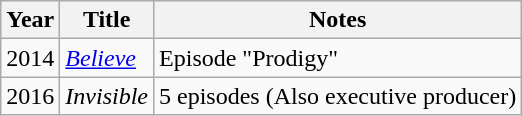<table class="wikitable">
<tr>
<th>Year</th>
<th>Title</th>
<th>Notes</th>
</tr>
<tr>
<td>2014</td>
<td><em><a href='#'>Believe</a></em></td>
<td>Episode "Prodigy"</td>
</tr>
<tr>
<td>2016</td>
<td><em>Invisible</em></td>
<td>5 episodes (Also executive producer)</td>
</tr>
</table>
